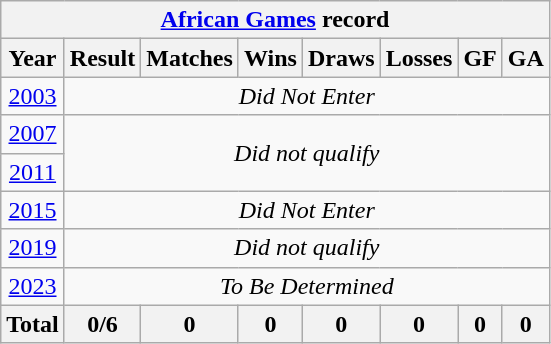<table class="wikitable" style="text-align: center;">
<tr>
<th colspan=10><a href='#'>African Games</a> record</th>
</tr>
<tr>
<th>Year</th>
<th>Result</th>
<th>Matches</th>
<th>Wins</th>
<th>Draws</th>
<th>Losses</th>
<th>GF</th>
<th>GA</th>
</tr>
<tr>
<td> <a href='#'>2003</a></td>
<td colspan=8><em>Did Not Enter</em></td>
</tr>
<tr>
<td> <a href='#'>2007</a></td>
<td rowspan=2 colspan=8><em>Did not qualify</em></td>
</tr>
<tr>
<td> <a href='#'>2011</a></td>
</tr>
<tr>
<td> <a href='#'>2015</a></td>
<td colspan=8><em>Did Not Enter</em></td>
</tr>
<tr>
<td> <a href='#'>2019</a></td>
<td colspan=8><em>Did not qualify</em></td>
</tr>
<tr>
<td> <a href='#'>2023</a></td>
<td colspan=8><em>To Be Determined</em></td>
</tr>
<tr>
<th>Total</th>
<th>0/6</th>
<th>0</th>
<th>0</th>
<th>0</th>
<th>0</th>
<th>0</th>
<th>0</th>
</tr>
</table>
